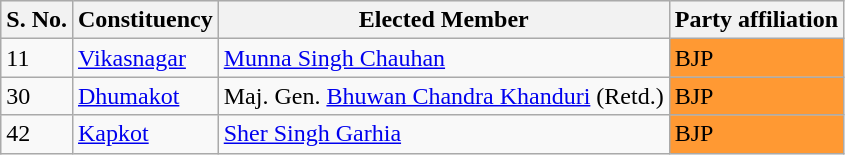<table class="wikitable sortable">
<tr style="background:#E9E9E9;">
<th>S. No.</th>
<th>Constituency</th>
<th>Elected Member</th>
<th>Party affiliation</th>
</tr>
<tr>
<td>11</td>
<td><a href='#'>Vikasnagar</a></td>
<td><a href='#'>Munna Singh Chauhan</a></td>
<td bgcolor=#FF9933>BJP</td>
</tr>
<tr>
<td>30</td>
<td><a href='#'>Dhumakot</a></td>
<td>Maj. Gen. <a href='#'>Bhuwan Chandra Khanduri</a> (Retd.)</td>
<td bgcolor=#FF9933>BJP</td>
</tr>
<tr>
<td>42</td>
<td><a href='#'>Kapkot</a></td>
<td><a href='#'>Sher Singh Garhia</a></td>
<td bgcolor=#FF9933>BJP</td>
</tr>
</table>
